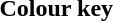<table class="tocolours">
<tr>
<th>Colour key</th>
</tr>
<tr>
<td></td>
</tr>
</table>
